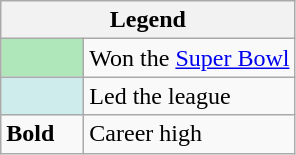<table class="wikitable mw-collapsible mw-collapsed">
<tr>
<th colspan="2">Legend</th>
</tr>
<tr>
<td style="background:#afe6ba; width:3em;"></td>
<td>Won the <a href='#'>Super Bowl</a></td>
</tr>
<tr>
<td style="background:#cfecec; width:3em;"></td>
<td>Led the league</td>
</tr>
<tr>
<td><strong>Bold</strong></td>
<td>Career high</td>
</tr>
</table>
